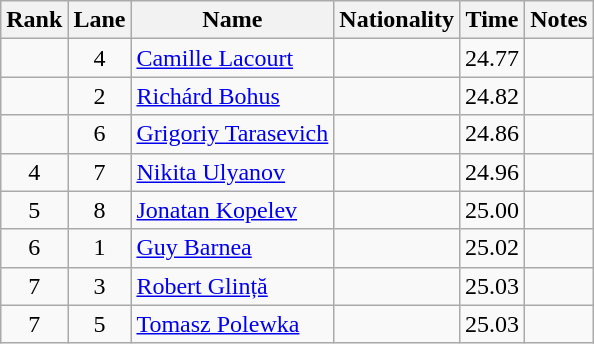<table class="wikitable sortable" style="text-align:center">
<tr>
<th>Rank</th>
<th>Lane</th>
<th>Name</th>
<th>Nationality</th>
<th>Time</th>
<th>Notes</th>
</tr>
<tr>
<td></td>
<td>4</td>
<td align=left><a href='#'>Camille Lacourt</a></td>
<td align=left></td>
<td>24.77</td>
<td></td>
</tr>
<tr>
<td></td>
<td>2</td>
<td align=left><a href='#'>Richárd Bohus</a></td>
<td align=left></td>
<td>24.82</td>
<td></td>
</tr>
<tr>
<td></td>
<td>6</td>
<td align=left><a href='#'>Grigoriy Tarasevich</a></td>
<td align=left></td>
<td>24.86</td>
<td></td>
</tr>
<tr>
<td>4</td>
<td>7</td>
<td align=left><a href='#'>Nikita Ulyanov</a></td>
<td align=left></td>
<td>24.96</td>
<td></td>
</tr>
<tr>
<td>5</td>
<td>8</td>
<td align=left><a href='#'>Jonatan Kopelev</a></td>
<td align=left></td>
<td>25.00</td>
<td></td>
</tr>
<tr>
<td>6</td>
<td>1</td>
<td align=left><a href='#'>Guy Barnea</a></td>
<td align=left></td>
<td>25.02</td>
<td></td>
</tr>
<tr>
<td>7</td>
<td>3</td>
<td align=left><a href='#'>Robert Glință</a></td>
<td align=left></td>
<td>25.03</td>
<td></td>
</tr>
<tr>
<td>7</td>
<td>5</td>
<td align=left><a href='#'>Tomasz Polewka</a></td>
<td align=left></td>
<td>25.03</td>
<td></td>
</tr>
</table>
